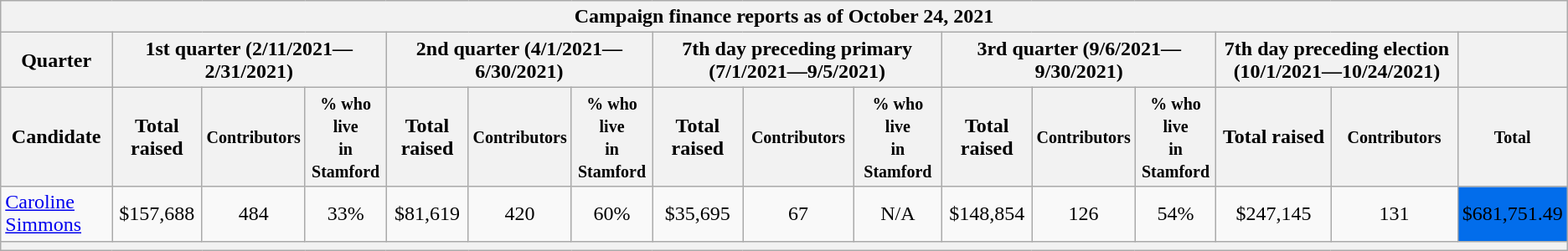<table class="wikitable">
<tr>
<th colspan="16">Campaign finance reports as of October 24, 2021</th>
</tr>
<tr>
<th colspan="1">Quarter</th>
<th colspan="3">1st quarter (2/11/2021—2/31/2021)</th>
<th colspan="3">2nd quarter (4/1/2021—6/30/2021)</th>
<th colspan="3">7th day preceding primary (7/1/2021—9/5/2021)</th>
<th colspan="3">3rd quarter (9/6/2021—9/30/2021)</th>
<th colspan="2">7th day preceding election (10/1/2021—10/24/2021)</th>
<th colspan="1"></th>
</tr>
<tr style="text-align:center;">
<th>Candidate</th>
<th>Total raised</th>
<th><small>Contributors</small></th>
<th><small>% who live<br>in Stamford</small></th>
<th>Total raised</th>
<th><small>Contributors</small></th>
<th><small>% who live<br>in Stamford</small></th>
<th>Total raised</th>
<th><small>Contributors</small></th>
<th><small>% who live<br>in Stamford</small></th>
<th>Total raised</th>
<th><small>Contributors</small></th>
<th><small>% who live<br>in Stamford</small></th>
<th>Total raised</th>
<th><small>Contributors</small></th>
<th><small>Total</small></th>
</tr>
<tr>
<td><a href='#'>Caroline Simmons</a></td>
<td align="center">$157,688</td>
<td align="center">484</td>
<td align="center">33%</td>
<td align="center">$81,619</td>
<td align="center">420</td>
<td align="center">60%</td>
<td align="center">$35,695</td>
<td align="center">67</td>
<td align="center">N/A</td>
<td align="center">$148,854</td>
<td align="center">126</td>
<td align="center">54%</td>
<td align="center">$247,145</td>
<td align="center">131</td>
<td align="center" style="background:#026deb;">$681,751.49</td>
</tr>
<tr>
<th colspan="16"></th>
</tr>
</table>
